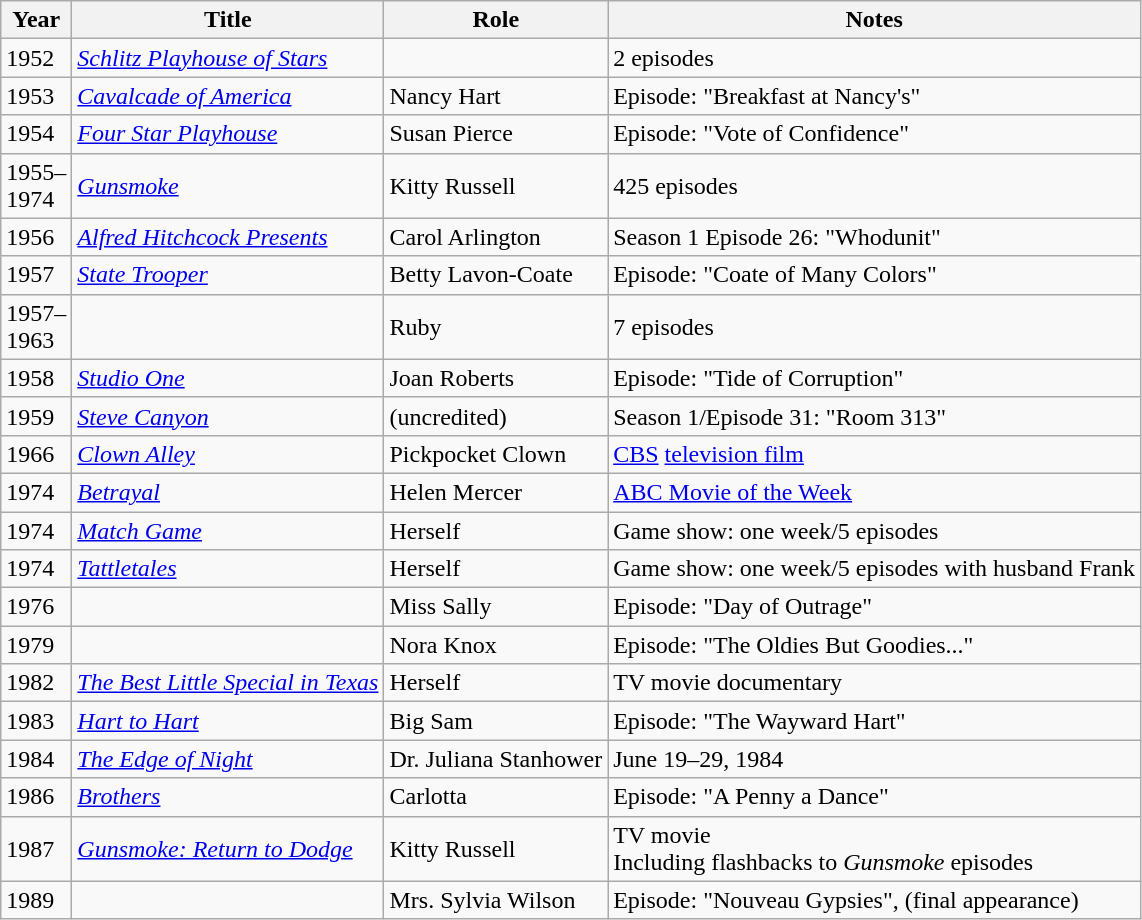<table class="wikitable sortable">
<tr>
<th>Year</th>
<th>Title</th>
<th>Role</th>
<th class="unsortable">Notes</th>
</tr>
<tr>
<td>1952</td>
<td><em><a href='#'>Schlitz Playhouse of Stars</a></em></td>
<td></td>
<td>2 episodes</td>
</tr>
<tr>
<td>1953</td>
<td><em><a href='#'>Cavalcade of America</a></em></td>
<td>Nancy Hart</td>
<td>Episode: "Breakfast at Nancy's"</td>
</tr>
<tr>
<td>1954</td>
<td><em><a href='#'>Four Star Playhouse</a></em></td>
<td>Susan Pierce</td>
<td>Episode: "Vote of Confidence"</td>
</tr>
<tr>
<td>1955–<br>1974</td>
<td><em><a href='#'>Gunsmoke</a></em></td>
<td>Kitty Russell</td>
<td>425 episodes</td>
</tr>
<tr>
<td>1956</td>
<td><em><a href='#'>Alfred Hitchcock Presents</a></em></td>
<td>Carol Arlington</td>
<td>Season 1 Episode 26: "Whodunit"</td>
</tr>
<tr>
<td>1957</td>
<td><em><a href='#'>State Trooper</a></em></td>
<td>Betty Lavon-Coate</td>
<td>Episode: "Coate of Many Colors"</td>
</tr>
<tr>
<td>1957–<br>1963</td>
<td><em></em></td>
<td>Ruby</td>
<td>7 episodes</td>
</tr>
<tr>
<td>1958</td>
<td><em><a href='#'>Studio One</a></em></td>
<td>Joan Roberts</td>
<td>Episode: "Tide of Corruption"</td>
</tr>
<tr>
<td>1959</td>
<td><em><a href='#'>Steve Canyon</a></em></td>
<td> (uncredited)</td>
<td>Season 1/Episode 31: "Room 313"</td>
</tr>
<tr>
<td>1966</td>
<td><em><a href='#'>Clown Alley</a></em></td>
<td>Pickpocket Clown</td>
<td><a href='#'>CBS</a> <a href='#'>television film</a></td>
</tr>
<tr>
<td>1974</td>
<td><em><a href='#'>Betrayal</a></em></td>
<td>Helen Mercer</td>
<td><a href='#'>ABC Movie of the Week</a></td>
</tr>
<tr>
<td>1974</td>
<td><em><a href='#'>Match Game</a></em></td>
<td>Herself</td>
<td>Game show: one week/5 episodes</td>
</tr>
<tr>
<td>1974</td>
<td><em><a href='#'>Tattletales</a></em></td>
<td>Herself</td>
<td>Game show: one week/5 episodes with husband Frank</td>
</tr>
<tr>
<td>1976</td>
<td><em></em></td>
<td>Miss Sally</td>
<td>Episode: "Day of Outrage"</td>
</tr>
<tr>
<td>1979</td>
<td><em></em></td>
<td>Nora Knox</td>
<td>Episode: "The Oldies But Goodies..."</td>
</tr>
<tr>
<td>1982</td>
<td><em><a href='#'>The Best Little Special in Texas</a></em></td>
<td>Herself</td>
<td>TV movie documentary</td>
</tr>
<tr>
<td>1983</td>
<td><em><a href='#'>Hart to Hart</a></em></td>
<td>Big Sam</td>
<td>Episode: "The Wayward Hart"</td>
</tr>
<tr>
<td>1984</td>
<td><em><a href='#'>The Edge of Night</a></em></td>
<td>Dr. Juliana Stanhower</td>
<td>June 19–29, 1984</td>
</tr>
<tr>
<td>1986</td>
<td><em><a href='#'>Brothers</a></em></td>
<td>Carlotta</td>
<td>Episode: "A Penny a Dance"</td>
</tr>
<tr>
<td>1987</td>
<td><em><a href='#'>Gunsmoke: Return to Dodge</a></em></td>
<td>Kitty Russell</td>
<td>TV movie<br>Including flashbacks to <em>Gunsmoke</em> episodes</td>
</tr>
<tr>
<td>1989</td>
<td><em></em></td>
<td>Mrs. Sylvia Wilson</td>
<td>Episode: "Nouveau Gypsies", (final appearance)</td>
</tr>
</table>
